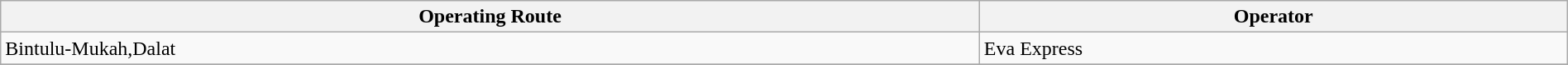<table class="wikitable"  style="width:100%; margin:auto;">
<tr>
<th>Operating Route</th>
<th>Operator</th>
</tr>
<tr>
<td>Bintulu-Mukah,Dalat</td>
<td>Eva Express</td>
</tr>
<tr>
</tr>
</table>
